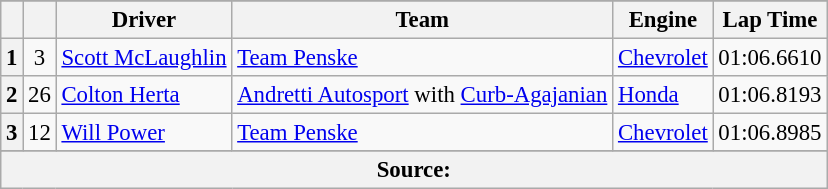<table class="wikitable" style="font-size:95%;">
<tr>
</tr>
<tr>
<th></th>
<th></th>
<th>Driver</th>
<th>Team</th>
<th>Engine</th>
<th>Lap Time</th>
</tr>
<tr>
<th>1</th>
<td align="center">3</td>
<td> <a href='#'>Scott McLaughlin</a></td>
<td><a href='#'>Team Penske</a></td>
<td><a href='#'>Chevrolet</a></td>
<td>01:06.6610</td>
</tr>
<tr>
<th>2</th>
<td align="center">26</td>
<td> <a href='#'>Colton Herta</a></td>
<td><a href='#'>Andretti Autosport</a> with <a href='#'>Curb-Agajanian</a></td>
<td><a href='#'>Honda</a></td>
<td>01:06.8193</td>
</tr>
<tr>
<th>3</th>
<td align="center">12</td>
<td> <a href='#'>Will Power</a> <strong></strong></td>
<td><a href='#'>Team Penske</a></td>
<td><a href='#'>Chevrolet</a></td>
<td>01:06.8985</td>
</tr>
<tr>
</tr>
<tr class="sortbottom">
<th colspan="6">Source:</th>
</tr>
</table>
